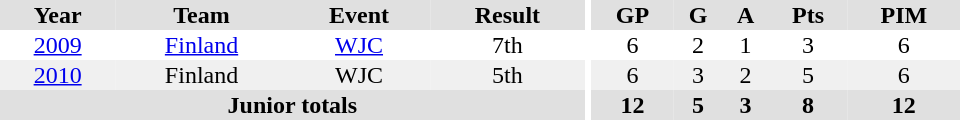<table border="0" cellpadding="1" cellspacing="0" ID="Table3" style="text-align:center; width:40em">
<tr ALIGN="center" bgcolor="#e0e0e0">
<th>Year</th>
<th>Team</th>
<th>Event</th>
<th>Result</th>
<th rowspan="99" bgcolor="#ffffff"></th>
<th>GP</th>
<th>G</th>
<th>A</th>
<th>Pts</th>
<th>PIM</th>
</tr>
<tr>
<td><a href='#'>2009</a></td>
<td><a href='#'>Finland</a></td>
<td><a href='#'>WJC</a></td>
<td>7th</td>
<td>6</td>
<td>2</td>
<td>1</td>
<td>3</td>
<td>6</td>
</tr>
<tr bgcolor="#f0f0f0">
<td><a href='#'>2010</a></td>
<td>Finland</td>
<td>WJC</td>
<td>5th</td>
<td>6</td>
<td>3</td>
<td>2</td>
<td>5</td>
<td>6</td>
</tr>
<tr bgcolor="#e0e0e0">
<th colspan="4">Junior totals</th>
<th>12</th>
<th>5</th>
<th>3</th>
<th>8</th>
<th>12</th>
</tr>
</table>
